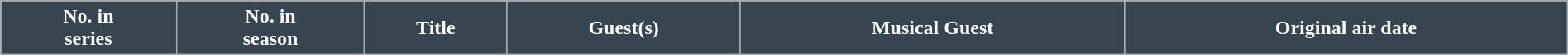<table class="wikitable plainrowheaders" style="width:100%;">
<tr>
<th style="background:#36454f; color:#fff;">No. in<br>series</th>
<th style="background:#36454f; color:#fff;">No. in<br>season</th>
<th style="background:#36454f; color:#fff;">Title</th>
<th style="background:#36454f; color:#fff;">Guest(s)</th>
<th style="background:#36454f; color:#fff;">Musical Guest</th>
<th style="background:#36454f; color:#fff;">Original air date<br>






</th>
</tr>
</table>
